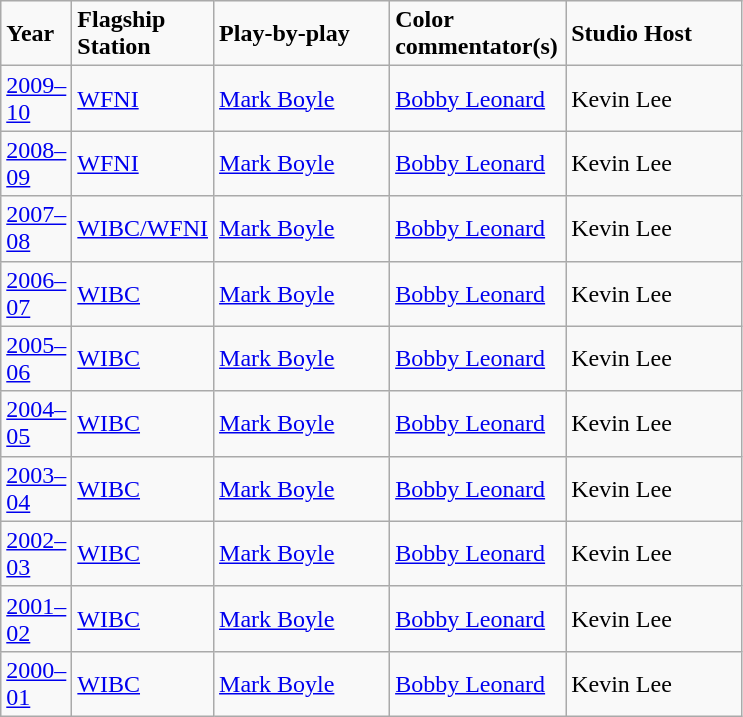<table class="wikitable">
<tr>
<td width="40"><strong>Year</strong></td>
<td width="40"><strong>Flagship Station</strong></td>
<td width="110"><strong>Play-by-play</strong></td>
<td width="110"><strong>Color commentator(s)</strong></td>
<td width="110"><strong>Studio Host</strong></td>
</tr>
<tr>
<td><a href='#'>2009–10</a></td>
<td><a href='#'>WFNI</a></td>
<td><a href='#'>Mark Boyle</a></td>
<td><a href='#'>Bobby Leonard</a></td>
<td>Kevin Lee</td>
</tr>
<tr>
<td><a href='#'>2008–09</a></td>
<td><a href='#'>WFNI</a></td>
<td><a href='#'>Mark Boyle</a></td>
<td><a href='#'>Bobby Leonard</a></td>
<td>Kevin Lee</td>
</tr>
<tr>
<td><a href='#'>2007–08</a></td>
<td><a href='#'>WIBC/WFNI</a></td>
<td><a href='#'>Mark Boyle</a></td>
<td><a href='#'>Bobby Leonard</a></td>
<td>Kevin Lee</td>
</tr>
<tr>
<td><a href='#'>2006–07</a></td>
<td><a href='#'>WIBC</a></td>
<td><a href='#'>Mark Boyle</a></td>
<td><a href='#'>Bobby Leonard</a></td>
<td>Kevin Lee</td>
</tr>
<tr>
<td><a href='#'>2005–06</a></td>
<td><a href='#'>WIBC</a></td>
<td><a href='#'>Mark Boyle</a></td>
<td><a href='#'>Bobby Leonard</a></td>
<td>Kevin Lee</td>
</tr>
<tr>
<td><a href='#'>2004–05</a></td>
<td><a href='#'>WIBC</a></td>
<td><a href='#'>Mark Boyle</a></td>
<td><a href='#'>Bobby Leonard</a></td>
<td>Kevin Lee</td>
</tr>
<tr>
<td><a href='#'>2003–04</a></td>
<td><a href='#'>WIBC</a></td>
<td><a href='#'>Mark Boyle</a></td>
<td><a href='#'>Bobby Leonard</a></td>
<td>Kevin Lee</td>
</tr>
<tr>
<td><a href='#'>2002–03</a></td>
<td><a href='#'>WIBC</a></td>
<td><a href='#'>Mark Boyle</a></td>
<td><a href='#'>Bobby Leonard</a></td>
<td>Kevin Lee</td>
</tr>
<tr>
<td><a href='#'>2001–02</a></td>
<td><a href='#'>WIBC</a></td>
<td><a href='#'>Mark Boyle</a></td>
<td><a href='#'>Bobby Leonard</a></td>
<td>Kevin Lee</td>
</tr>
<tr>
<td><a href='#'>2000–01</a></td>
<td><a href='#'>WIBC</a></td>
<td><a href='#'>Mark Boyle</a></td>
<td><a href='#'>Bobby Leonard</a></td>
<td>Kevin Lee</td>
</tr>
</table>
